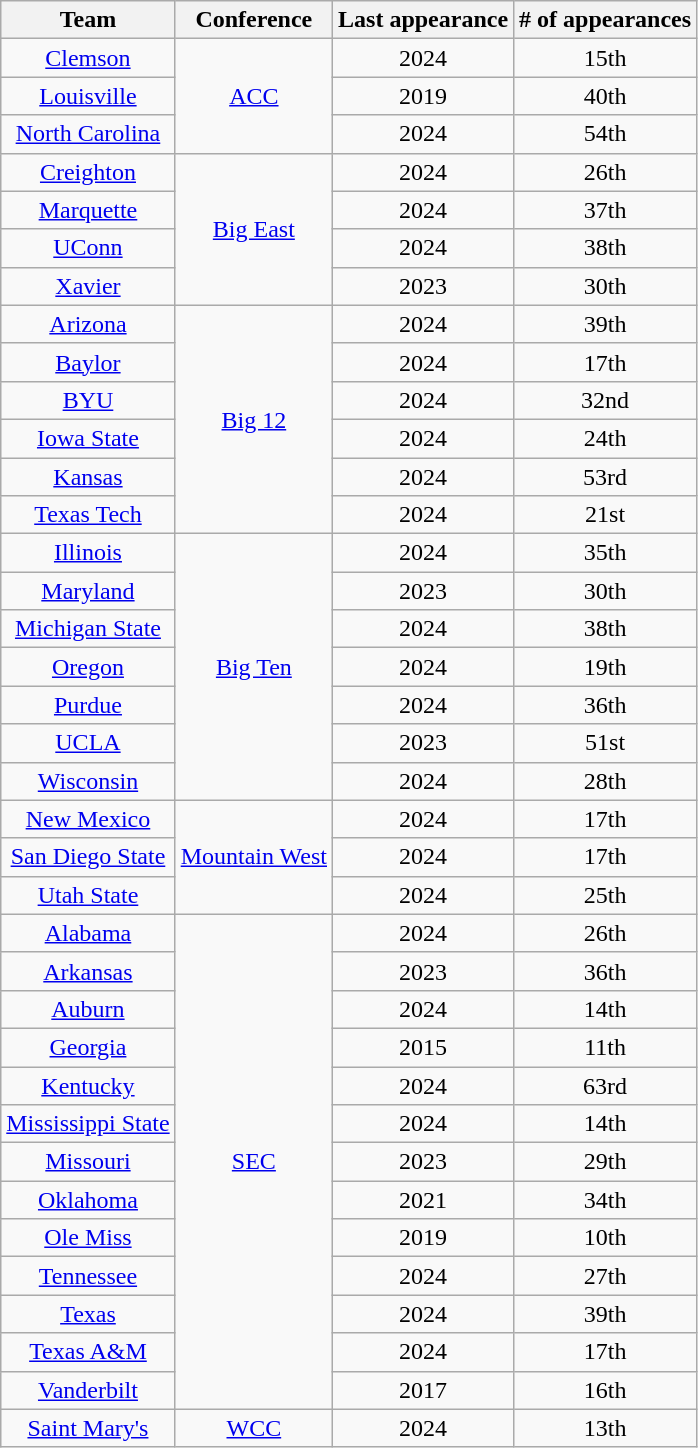<table class="wikitable sortable" style="text-align:center;">
<tr>
<th>Team</th>
<th>Conference</th>
<th>Last appearance</th>
<th># of appearances</th>
</tr>
<tr>
<td><a href='#'>Clemson</a></td>
<td rowspan="3"><a href='#'>ACC</a></td>
<td>2024</td>
<td>15th</td>
</tr>
<tr>
<td><a href='#'>Louisville</a></td>
<td>2019</td>
<td>40th</td>
</tr>
<tr>
<td><a href='#'>North Carolina</a></td>
<td>2024</td>
<td>54th</td>
</tr>
<tr>
<td><a href='#'>Creighton</a></td>
<td rowspan="4"><a href='#'>Big East</a></td>
<td>2024</td>
<td>26th</td>
</tr>
<tr>
<td><a href='#'>Marquette</a></td>
<td>2024</td>
<td>37th</td>
</tr>
<tr>
<td><a href='#'>UConn</a></td>
<td>2024</td>
<td>38th</td>
</tr>
<tr>
<td><a href='#'>Xavier</a></td>
<td>2023</td>
<td>30th</td>
</tr>
<tr>
<td><a href='#'>Arizona</a></td>
<td rowspan="6"><a href='#'>Big 12</a></td>
<td>2024</td>
<td>39th</td>
</tr>
<tr>
<td><a href='#'>Baylor</a></td>
<td>2024</td>
<td>17th</td>
</tr>
<tr>
<td><a href='#'>BYU</a></td>
<td>2024</td>
<td>32nd</td>
</tr>
<tr>
<td><a href='#'>Iowa State</a></td>
<td>2024</td>
<td>24th</td>
</tr>
<tr>
<td><a href='#'>Kansas</a></td>
<td>2024</td>
<td>53rd</td>
</tr>
<tr>
<td><a href='#'>Texas Tech</a></td>
<td>2024</td>
<td>21st</td>
</tr>
<tr>
<td><a href='#'>Illinois</a></td>
<td rowspan="7"><a href='#'>Big Ten</a></td>
<td>2024</td>
<td>35th</td>
</tr>
<tr>
<td><a href='#'>Maryland</a></td>
<td>2023</td>
<td>30th</td>
</tr>
<tr>
<td><a href='#'>Michigan State</a></td>
<td>2024</td>
<td>38th</td>
</tr>
<tr>
<td><a href='#'>Oregon</a></td>
<td>2024</td>
<td>19th</td>
</tr>
<tr>
<td><a href='#'>Purdue</a></td>
<td>2024</td>
<td>36th</td>
</tr>
<tr>
<td><a href='#'>UCLA</a></td>
<td>2023</td>
<td>51st</td>
</tr>
<tr>
<td><a href='#'>Wisconsin</a></td>
<td>2024</td>
<td>28th</td>
</tr>
<tr>
<td><a href='#'>New Mexico</a></td>
<td rowspan="3"><a href='#'>Mountain West</a></td>
<td>2024</td>
<td>17th</td>
</tr>
<tr>
<td><a href='#'>San Diego State</a></td>
<td>2024</td>
<td>17th</td>
</tr>
<tr>
<td><a href='#'>Utah State</a></td>
<td>2024</td>
<td>25th</td>
</tr>
<tr>
<td><a href='#'>Alabama</a></td>
<td rowspan="13"><a href='#'>SEC</a></td>
<td>2024</td>
<td>26th</td>
</tr>
<tr>
<td><a href='#'>Arkansas</a></td>
<td>2023</td>
<td>36th</td>
</tr>
<tr>
<td><a href='#'>Auburn</a></td>
<td>2024</td>
<td>14th</td>
</tr>
<tr>
<td><a href='#'>Georgia</a></td>
<td>2015</td>
<td>11th</td>
</tr>
<tr>
<td><a href='#'>Kentucky</a></td>
<td>2024</td>
<td>63rd</td>
</tr>
<tr>
<td><a href='#'>Mississippi State</a></td>
<td>2024</td>
<td>14th</td>
</tr>
<tr>
<td><a href='#'>Missouri</a></td>
<td>2023</td>
<td>29th</td>
</tr>
<tr>
<td><a href='#'>Oklahoma</a></td>
<td>2021</td>
<td>34th</td>
</tr>
<tr>
<td><a href='#'>Ole Miss</a></td>
<td>2019</td>
<td>10th</td>
</tr>
<tr>
<td><a href='#'>Tennessee</a></td>
<td>2024</td>
<td>27th</td>
</tr>
<tr>
<td><a href='#'>Texas</a></td>
<td>2024</td>
<td>39th</td>
</tr>
<tr>
<td><a href='#'>Texas A&M</a></td>
<td>2024</td>
<td>17th</td>
</tr>
<tr>
<td><a href='#'>Vanderbilt</a></td>
<td>2017</td>
<td>16th</td>
</tr>
<tr>
<td><a href='#'>Saint Mary's</a></td>
<td><a href='#'>WCC</a></td>
<td>2024</td>
<td>13th</td>
</tr>
</table>
